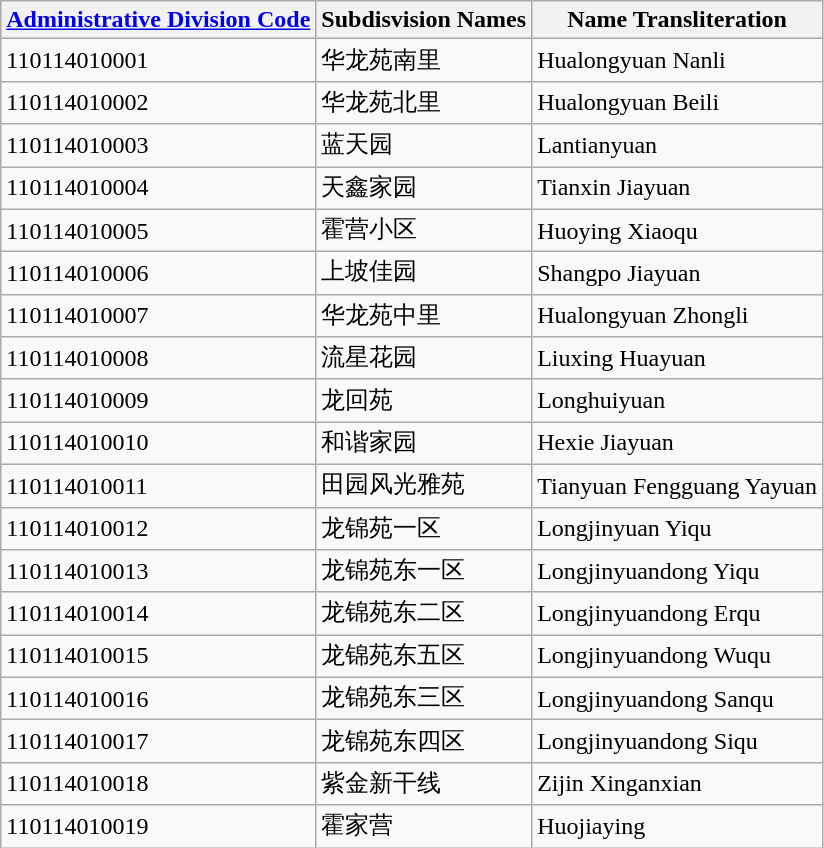<table class="wikitable sortable">
<tr>
<th><a href='#'>Administrative Division Code</a></th>
<th>Subdisvision Names</th>
<th>Name Transliteration</th>
</tr>
<tr>
<td>110114010001</td>
<td>华龙苑南里</td>
<td>Hualongyuan Nanli</td>
</tr>
<tr>
<td>110114010002</td>
<td>华龙苑北里</td>
<td>Hualongyuan Beili</td>
</tr>
<tr>
<td>110114010003</td>
<td>蓝天园</td>
<td>Lantianyuan</td>
</tr>
<tr>
<td>110114010004</td>
<td>天鑫家园</td>
<td>Tianxin Jiayuan</td>
</tr>
<tr>
<td>110114010005</td>
<td>霍营小区</td>
<td>Huoying Xiaoqu</td>
</tr>
<tr>
<td>110114010006</td>
<td>上坡佳园</td>
<td>Shangpo Jiayuan</td>
</tr>
<tr>
<td>110114010007</td>
<td>华龙苑中里</td>
<td>Hualongyuan Zhongli</td>
</tr>
<tr>
<td>110114010008</td>
<td>流星花园</td>
<td>Liuxing Huayuan</td>
</tr>
<tr>
<td>110114010009</td>
<td>龙回苑</td>
<td>Longhuiyuan</td>
</tr>
<tr>
<td>110114010010</td>
<td>和谐家园</td>
<td>Hexie Jiayuan</td>
</tr>
<tr>
<td>110114010011</td>
<td>田园风光雅苑</td>
<td>Tianyuan Fengguang Yayuan</td>
</tr>
<tr>
<td>110114010012</td>
<td>龙锦苑一区</td>
<td>Longjinyuan Yiqu</td>
</tr>
<tr>
<td>110114010013</td>
<td>龙锦苑东一区</td>
<td>Longjinyuandong Yiqu</td>
</tr>
<tr>
<td>110114010014</td>
<td>龙锦苑东二区</td>
<td>Longjinyuandong Erqu</td>
</tr>
<tr>
<td>110114010015</td>
<td>龙锦苑东五区</td>
<td>Longjinyuandong Wuqu</td>
</tr>
<tr>
<td>110114010016</td>
<td>龙锦苑东三区</td>
<td>Longjinyuandong Sanqu</td>
</tr>
<tr>
<td>110114010017</td>
<td>龙锦苑东四区</td>
<td>Longjinyuandong Siqu</td>
</tr>
<tr>
<td>110114010018</td>
<td>紫金新干线</td>
<td>Zijin Xinganxian</td>
</tr>
<tr>
<td>110114010019</td>
<td>霍家营</td>
<td>Huojiaying</td>
</tr>
</table>
